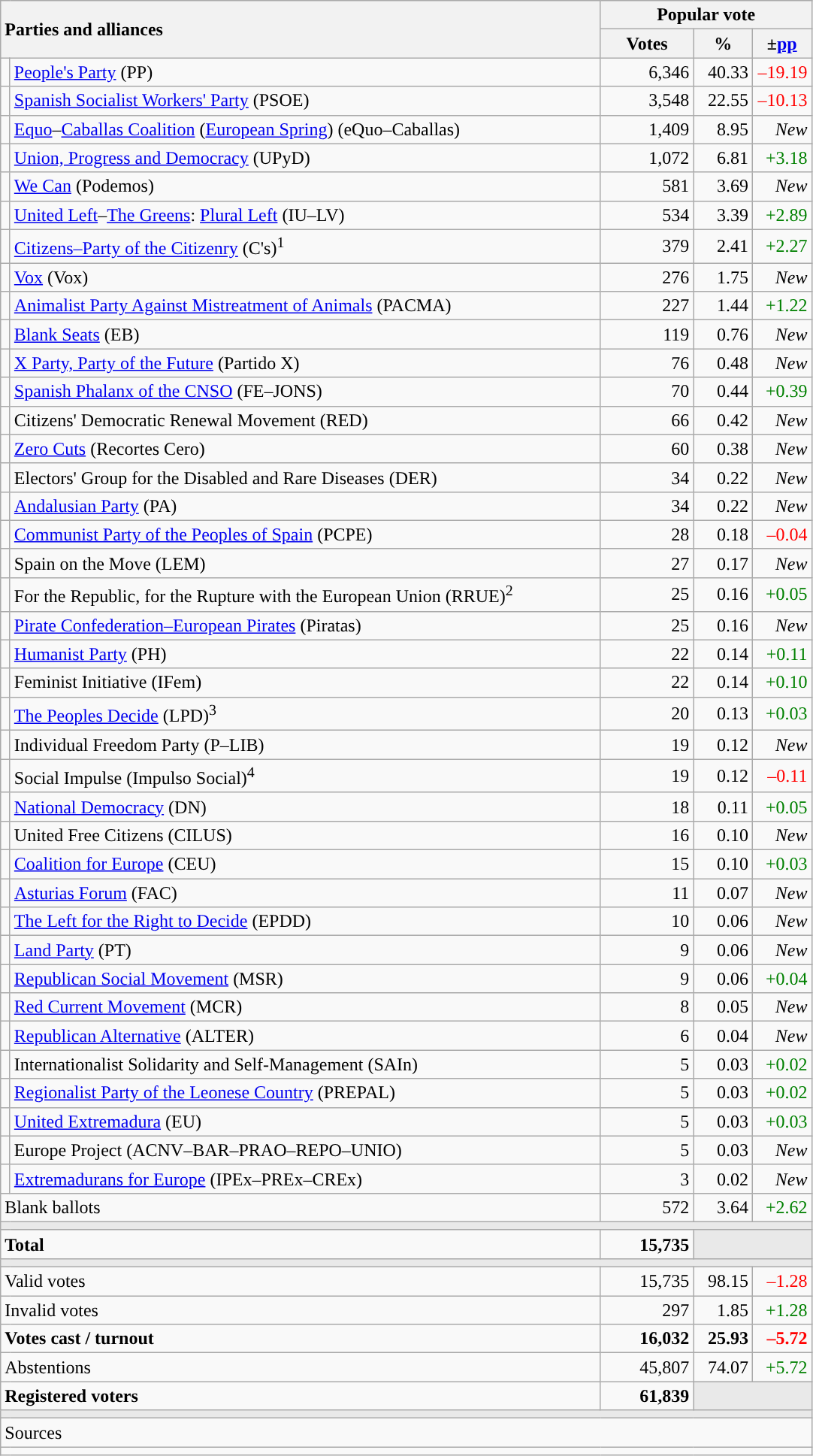<table class="wikitable" style="text-align:right">
<tr>
<th style="text-align:left;" rowspan="2" colspan="2" width="525">Parties and alliances</th>
<th colspan="3">Popular vote</th>
</tr>
<tr>
<th width="75">Votes</th>
<th width="45">%</th>
<th width="45">±<a href='#'>pp</a></th>
</tr>
<tr>
<td width="1" style="color:inherit;background:"></td>
<td align="left"><a href='#'>People's Party</a> (PP)</td>
<td>6,346</td>
<td>40.33</td>
<td style="color:red;">–19.19</td>
</tr>
<tr>
<td style="color:inherit;background:"></td>
<td align="left"><a href='#'>Spanish Socialist Workers' Party</a> (PSOE)</td>
<td>3,548</td>
<td>22.55</td>
<td style="color:red;">–10.13</td>
</tr>
<tr>
<td style="color:inherit;background:"></td>
<td align="left"><a href='#'>Equo</a>–<a href='#'>Caballas Coalition</a> (<a href='#'>European Spring</a>) (eQuo–Caballas)</td>
<td>1,409</td>
<td>8.95</td>
<td><em>New</em></td>
</tr>
<tr>
<td style="color:inherit;background:"></td>
<td align="left"><a href='#'>Union, Progress and Democracy</a> (UPyD)</td>
<td>1,072</td>
<td>6.81</td>
<td style="color:green;">+3.18</td>
</tr>
<tr>
<td style="color:inherit;background:"></td>
<td align="left"><a href='#'>We Can</a> (Podemos)</td>
<td>581</td>
<td>3.69</td>
<td><em>New</em></td>
</tr>
<tr>
<td style="color:inherit;background:"></td>
<td align="left"><a href='#'>United Left</a>–<a href='#'>The Greens</a>: <a href='#'>Plural Left</a> (IU–LV)</td>
<td>534</td>
<td>3.39</td>
<td style="color:green;">+2.89</td>
</tr>
<tr>
<td style="color:inherit;background:"></td>
<td align="left"><a href='#'>Citizens–Party of the Citizenry</a> (C's)<sup>1</sup></td>
<td>379</td>
<td>2.41</td>
<td style="color:green;">+2.27</td>
</tr>
<tr>
<td style="color:inherit;background:"></td>
<td align="left"><a href='#'>Vox</a> (Vox)</td>
<td>276</td>
<td>1.75</td>
<td><em>New</em></td>
</tr>
<tr>
<td style="color:inherit;background:"></td>
<td align="left"><a href='#'>Animalist Party Against Mistreatment of Animals</a> (PACMA)</td>
<td>227</td>
<td>1.44</td>
<td style="color:green;">+1.22</td>
</tr>
<tr>
<td style="color:inherit;background:"></td>
<td align="left"><a href='#'>Blank Seats</a> (EB)</td>
<td>119</td>
<td>0.76</td>
<td><em>New</em></td>
</tr>
<tr>
<td style="color:inherit;background:"></td>
<td align="left"><a href='#'>X Party, Party of the Future</a> (Partido X)</td>
<td>76</td>
<td>0.48</td>
<td><em>New</em></td>
</tr>
<tr>
<td style="color:inherit;background:"></td>
<td align="left"><a href='#'>Spanish Phalanx of the CNSO</a> (FE–JONS)</td>
<td>70</td>
<td>0.44</td>
<td style="color:green;">+0.39</td>
</tr>
<tr>
<td style="color:inherit;background:"></td>
<td align="left">Citizens' Democratic Renewal Movement (RED)</td>
<td>66</td>
<td>0.42</td>
<td><em>New</em></td>
</tr>
<tr>
<td style="color:inherit;background:"></td>
<td align="left"><a href='#'>Zero Cuts</a> (Recortes Cero)</td>
<td>60</td>
<td>0.38</td>
<td><em>New</em></td>
</tr>
<tr>
<td style="color:inherit;background:"></td>
<td align="left">Electors' Group for the Disabled and Rare Diseases (DER)</td>
<td>34</td>
<td>0.22</td>
<td><em>New</em></td>
</tr>
<tr>
<td style="color:inherit;background:"></td>
<td align="left"><a href='#'>Andalusian Party</a> (PA)</td>
<td>34</td>
<td>0.22</td>
<td><em>New</em></td>
</tr>
<tr>
<td style="color:inherit;background:"></td>
<td align="left"><a href='#'>Communist Party of the Peoples of Spain</a> (PCPE)</td>
<td>28</td>
<td>0.18</td>
<td style="color:red;">–0.04</td>
</tr>
<tr>
<td style="color:inherit;background:"></td>
<td align="left">Spain on the Move (LEM)</td>
<td>27</td>
<td>0.17</td>
<td><em>New</em></td>
</tr>
<tr>
<td style="color:inherit;background:"></td>
<td align="left">For the Republic, for the Rupture with the European Union (RRUE)<sup>2</sup></td>
<td>25</td>
<td>0.16</td>
<td style="color:green;">+0.05</td>
</tr>
<tr>
<td style="color:inherit;background:"></td>
<td align="left"><a href='#'>Pirate Confederation–European Pirates</a> (Piratas)</td>
<td>25</td>
<td>0.16</td>
<td><em>New</em></td>
</tr>
<tr>
<td style="color:inherit;background:"></td>
<td align="left"><a href='#'>Humanist Party</a> (PH)</td>
<td>22</td>
<td>0.14</td>
<td style="color:green;">+0.11</td>
</tr>
<tr>
<td style="color:inherit;background:"></td>
<td align="left">Feminist Initiative (IFem)</td>
<td>22</td>
<td>0.14</td>
<td style="color:green;">+0.10</td>
</tr>
<tr>
<td style="color:inherit;background:"></td>
<td align="left"><a href='#'>The Peoples Decide</a> (LPD)<sup>3</sup></td>
<td>20</td>
<td>0.13</td>
<td style="color:green;">+0.03</td>
</tr>
<tr>
<td style="color:inherit;background:"></td>
<td align="left">Individual Freedom Party (P–LIB)</td>
<td>19</td>
<td>0.12</td>
<td><em>New</em></td>
</tr>
<tr>
<td style="color:inherit;background:"></td>
<td align="left">Social Impulse (Impulso Social)<sup>4</sup></td>
<td>19</td>
<td>0.12</td>
<td style="color:red;">–0.11</td>
</tr>
<tr>
<td style="color:inherit;background:"></td>
<td align="left"><a href='#'>National Democracy</a> (DN)</td>
<td>18</td>
<td>0.11</td>
<td style="color:green;">+0.05</td>
</tr>
<tr>
<td style="color:inherit;background:"></td>
<td align="left">United Free Citizens (CILUS)</td>
<td>16</td>
<td>0.10</td>
<td><em>New</em></td>
</tr>
<tr>
<td style="color:inherit;background:"></td>
<td align="left"><a href='#'>Coalition for Europe</a> (CEU)</td>
<td>15</td>
<td>0.10</td>
<td style="color:green;">+0.03</td>
</tr>
<tr>
<td style="color:inherit;background:"></td>
<td align="left"><a href='#'>Asturias Forum</a> (FAC)</td>
<td>11</td>
<td>0.07</td>
<td><em>New</em></td>
</tr>
<tr>
<td style="color:inherit;background:"></td>
<td align="left"><a href='#'>The Left for the Right to Decide</a> (EPDD)</td>
<td>10</td>
<td>0.06</td>
<td><em>New</em></td>
</tr>
<tr>
<td style="color:inherit;background:"></td>
<td align="left"><a href='#'>Land Party</a> (PT)</td>
<td>9</td>
<td>0.06</td>
<td><em>New</em></td>
</tr>
<tr>
<td style="color:inherit;background:"></td>
<td align="left"><a href='#'>Republican Social Movement</a> (MSR)</td>
<td>9</td>
<td>0.06</td>
<td style="color:green;">+0.04</td>
</tr>
<tr>
<td style="color:inherit;background:"></td>
<td align="left"><a href='#'>Red Current Movement</a> (MCR)</td>
<td>8</td>
<td>0.05</td>
<td><em>New</em></td>
</tr>
<tr>
<td style="color:inherit;background:"></td>
<td align="left"><a href='#'>Republican Alternative</a> (ALTER)</td>
<td>6</td>
<td>0.04</td>
<td><em>New</em></td>
</tr>
<tr>
<td style="color:inherit;background:"></td>
<td align="left">Internationalist Solidarity and Self-Management (SAIn)</td>
<td>5</td>
<td>0.03</td>
<td style="color:green;">+0.02</td>
</tr>
<tr>
<td style="color:inherit;background:"></td>
<td align="left"><a href='#'>Regionalist Party of the Leonese Country</a> (PREPAL)</td>
<td>5</td>
<td>0.03</td>
<td style="color:green;">+0.02</td>
</tr>
<tr>
<td style="color:inherit;background:"></td>
<td align="left"><a href='#'>United Extremadura</a> (EU)</td>
<td>5</td>
<td>0.03</td>
<td style="color:green;">+0.03</td>
</tr>
<tr>
<td style="color:inherit;background:"></td>
<td align="left">Europe Project (ACNV–BAR–PRAO–REPO–UNIO)</td>
<td>5</td>
<td>0.03</td>
<td><em>New</em></td>
</tr>
<tr>
<td style="color:inherit;background:"></td>
<td align="left"><a href='#'>Extremadurans for Europe</a> (IPEx–PREx–CREx)</td>
<td>3</td>
<td>0.02</td>
<td><em>New</em></td>
</tr>
<tr>
<td align="left" colspan="2">Blank ballots</td>
<td>572</td>
<td>3.64</td>
<td style="color:green;">+2.62</td>
</tr>
<tr>
<td colspan="5" bgcolor="#E9E9E9"></td>
</tr>
<tr style="font-weight:bold;">
<td align="left" colspan="2">Total</td>
<td>15,735</td>
<td bgcolor="#E9E9E9" colspan="2"></td>
</tr>
<tr>
<td colspan="5" bgcolor="#E9E9E9"></td>
</tr>
<tr>
<td align="left" colspan="2">Valid votes</td>
<td>15,735</td>
<td>98.15</td>
<td style="color:red;">–1.28</td>
</tr>
<tr>
<td align="left" colspan="2">Invalid votes</td>
<td>297</td>
<td>1.85</td>
<td style="color:green;">+1.28</td>
</tr>
<tr style="font-weight:bold;">
<td align="left" colspan="2">Votes cast / turnout</td>
<td>16,032</td>
<td>25.93</td>
<td style="color:red;">–5.72</td>
</tr>
<tr>
<td align="left" colspan="2">Abstentions</td>
<td>45,807</td>
<td>74.07</td>
<td style="color:green;">+5.72</td>
</tr>
<tr style="font-weight:bold;">
<td align="left" colspan="2">Registered voters</td>
<td>61,839</td>
<td bgcolor="#E9E9E9" colspan="2"></td>
</tr>
<tr>
<td colspan="5" bgcolor="#E9E9E9"></td>
</tr>
<tr>
<td align="left" colspan="5">Sources</td>
</tr>
<tr>
<td colspan="5" style="text-align:left; max-width:680px;"></td>
</tr>
</table>
